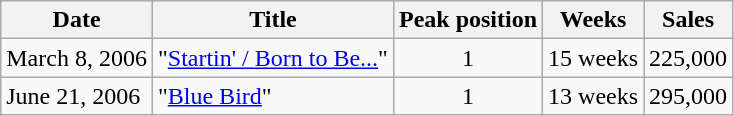<table class="wikitable">
<tr>
<th>Date</th>
<th>Title</th>
<th>Peak position</th>
<th>Weeks</th>
<th>Sales</th>
</tr>
<tr>
<td>March 8, 2006</td>
<td>"<a href='#'>Startin' / Born to Be...</a>"</td>
<td style="text-align:center;">1</td>
<td>15 weeks</td>
<td>225,000</td>
</tr>
<tr>
<td>June 21, 2006</td>
<td>"<a href='#'>Blue Bird</a>"</td>
<td style="text-align:center;">1</td>
<td>13 weeks</td>
<td>295,000</td>
</tr>
</table>
